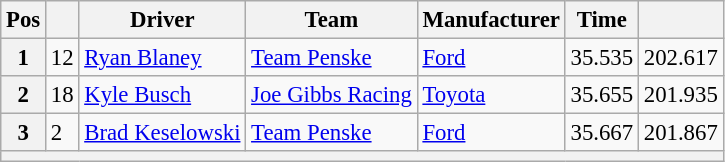<table class="wikitable" style="font-size:95%">
<tr>
<th>Pos</th>
<th></th>
<th>Driver</th>
<th>Team</th>
<th>Manufacturer</th>
<th>Time</th>
<th></th>
</tr>
<tr>
<th>1</th>
<td>12</td>
<td><a href='#'>Ryan Blaney</a></td>
<td><a href='#'>Team Penske</a></td>
<td><a href='#'>Ford</a></td>
<td>35.535</td>
<td>202.617</td>
</tr>
<tr>
<th>2</th>
<td>18</td>
<td><a href='#'>Kyle Busch</a></td>
<td><a href='#'>Joe Gibbs Racing</a></td>
<td><a href='#'>Toyota</a></td>
<td>35.655</td>
<td>201.935</td>
</tr>
<tr>
<th>3</th>
<td>2</td>
<td><a href='#'>Brad Keselowski</a></td>
<td><a href='#'>Team Penske</a></td>
<td><a href='#'>Ford</a></td>
<td>35.667</td>
<td>201.867</td>
</tr>
<tr>
<th colspan="7"></th>
</tr>
</table>
